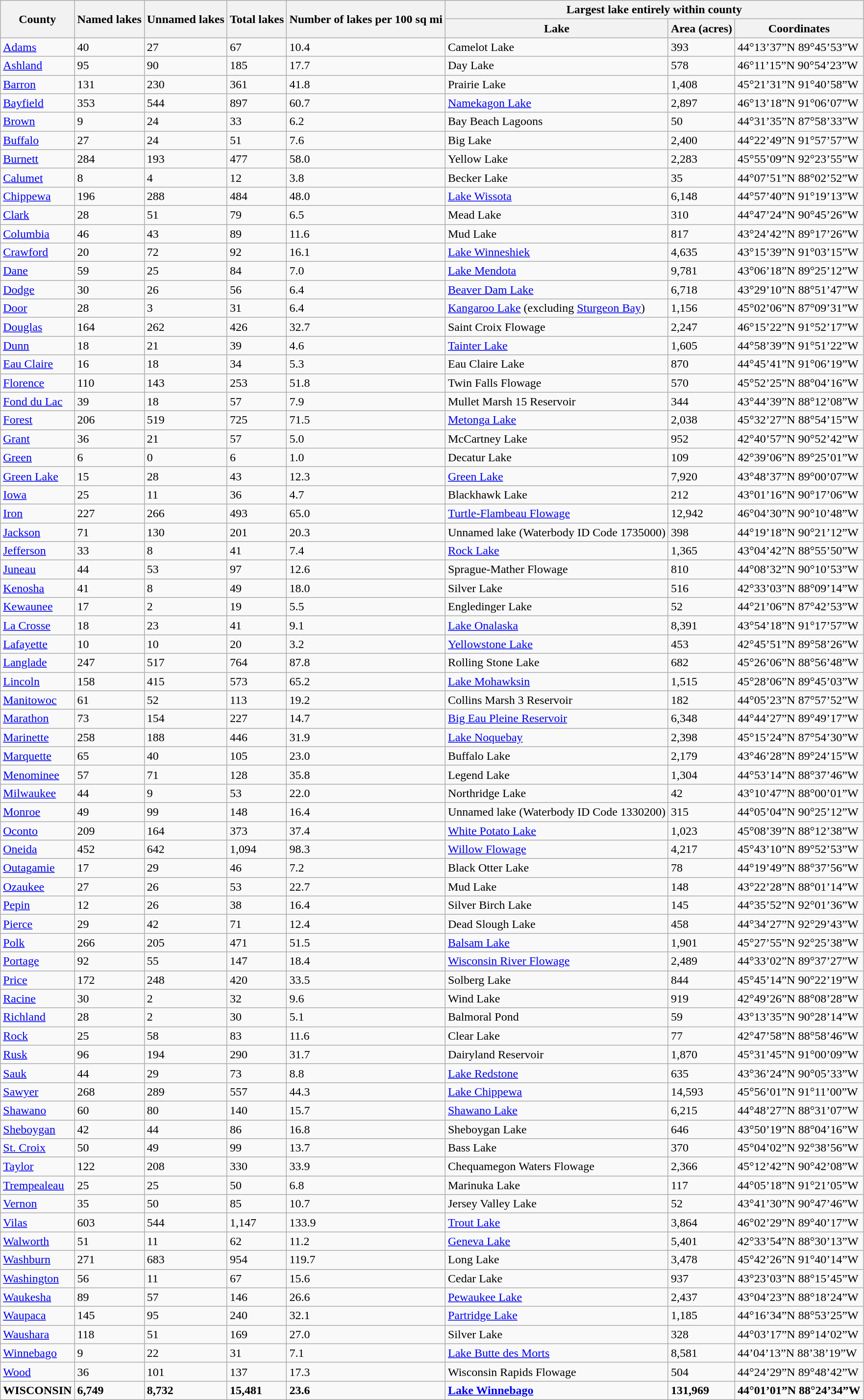<table class="wikitable sortable col2center col3center col4center col5right">
<tr>
<th rowspan=2><strong>County</strong></th>
<th rowspan=2><strong>Named lakes</strong></th>
<th rowspan=2><strong>Unnamed lakes</strong></th>
<th rowspan=2><strong>Total lakes</strong></th>
<th rowspan=2><strong>Number of lakes per 100 sq mi</strong></th>
<th colspan=3><strong>Largest lake entirely within county</strong></th>
</tr>
<tr>
<th><strong>Lake</strong></th>
<th><strong>Area (acres)</strong></th>
<th><strong>Coordinates</strong></th>
</tr>
<tr>
<td><a href='#'>Adams</a></td>
<td>40</td>
<td>27</td>
<td>67</td>
<td>10.4</td>
<td>Camelot Lake</td>
<td>393</td>
<td>44°13’37”N 89°45’53”W</td>
</tr>
<tr>
<td><a href='#'>Ashland</a></td>
<td>95</td>
<td>90</td>
<td>185</td>
<td>17.7</td>
<td>Day Lake</td>
<td>578</td>
<td>46°11’15”N 90°54’23”W</td>
</tr>
<tr>
<td><a href='#'>Barron</a></td>
<td>131</td>
<td>230</td>
<td>361</td>
<td>41.8</td>
<td>Prairie Lake</td>
<td>1,408</td>
<td>45°21’31”N 91°40’58”W</td>
</tr>
<tr>
<td><a href='#'>Bayfield</a></td>
<td>353</td>
<td>544</td>
<td>897</td>
<td>60.7</td>
<td><a href='#'>Namekagon Lake</a></td>
<td>2,897</td>
<td>46°13’18”N 91°06’07”W</td>
</tr>
<tr>
<td><a href='#'>Brown</a></td>
<td>9</td>
<td>24</td>
<td>33</td>
<td>6.2</td>
<td>Bay Beach Lagoons</td>
<td>50</td>
<td>44°31’35”N 87°58’33”W</td>
</tr>
<tr>
<td><a href='#'>Buffalo</a></td>
<td>27</td>
<td>24</td>
<td>51</td>
<td>7.6</td>
<td>Big Lake</td>
<td>2,400</td>
<td>44°22’49”N 91°57’57”W</td>
</tr>
<tr>
<td><a href='#'>Burnett</a></td>
<td>284</td>
<td>193</td>
<td>477</td>
<td>58.0</td>
<td>Yellow Lake</td>
<td>2,283</td>
<td>45°55’09”N 92°23’55”W</td>
</tr>
<tr>
<td><a href='#'>Calumet</a></td>
<td>8</td>
<td>4</td>
<td>12</td>
<td>3.8</td>
<td>Becker Lake</td>
<td>35</td>
<td>44°07’51”N 88°02’52”W</td>
</tr>
<tr>
<td><a href='#'>Chippewa</a></td>
<td>196</td>
<td>288</td>
<td>484</td>
<td>48.0</td>
<td><a href='#'>Lake Wissota</a></td>
<td>6,148</td>
<td>44°57’40”N 91°19’13”W</td>
</tr>
<tr>
<td><a href='#'>Clark</a></td>
<td>28</td>
<td>51</td>
<td>79</td>
<td>6.5</td>
<td>Mead Lake</td>
<td>310</td>
<td>44°47’24”N 90°45’26”W</td>
</tr>
<tr>
<td><a href='#'>Columbia</a></td>
<td>46</td>
<td>43</td>
<td>89</td>
<td>11.6</td>
<td>Mud Lake</td>
<td>817</td>
<td>43°24’42”N 89°17’26”W</td>
</tr>
<tr>
<td><a href='#'>Crawford</a></td>
<td>20</td>
<td>72</td>
<td>92</td>
<td>16.1</td>
<td><a href='#'>Lake Winneshiek</a></td>
<td>4,635</td>
<td>43°15’39”N 91°03’15”W</td>
</tr>
<tr>
<td><a href='#'>Dane</a></td>
<td>59</td>
<td>25</td>
<td>84</td>
<td>7.0</td>
<td><a href='#'>Lake Mendota</a></td>
<td>9,781</td>
<td>43°06’18”N 89°25’12”W</td>
</tr>
<tr>
<td><a href='#'>Dodge</a></td>
<td>30</td>
<td>26</td>
<td>56</td>
<td>6.4</td>
<td><a href='#'>Beaver Dam Lake</a></td>
<td>6,718</td>
<td>43°29’10”N 88°51’47”W</td>
</tr>
<tr>
<td><a href='#'>Door</a></td>
<td>28</td>
<td>3</td>
<td>31</td>
<td>6.4</td>
<td><a href='#'>Kangaroo Lake</a> (excluding <a href='#'>Sturgeon Bay</a>)</td>
<td>1,156</td>
<td>45°02’06”N 87°09’31”W</td>
</tr>
<tr>
<td><a href='#'>Douglas</a></td>
<td>164</td>
<td>262</td>
<td>426</td>
<td>32.7</td>
<td>Saint Croix Flowage</td>
<td>2,247</td>
<td>46°15’22”N 91°52’17”W</td>
</tr>
<tr>
<td><a href='#'>Dunn</a></td>
<td>18</td>
<td>21</td>
<td>39</td>
<td>4.6</td>
<td><a href='#'>Tainter Lake</a></td>
<td>1,605</td>
<td>44°58’39”N 91°51’22”W</td>
</tr>
<tr>
<td><a href='#'>Eau Claire</a></td>
<td>16</td>
<td>18</td>
<td>34</td>
<td>5.3</td>
<td>Eau Claire Lake</td>
<td>870</td>
<td>44°45’41”N 91°06’19”W</td>
</tr>
<tr>
<td><a href='#'>Florence</a></td>
<td>110</td>
<td>143</td>
<td>253</td>
<td>51.8</td>
<td>Twin Falls Flowage</td>
<td>570</td>
<td>45°52’25”N 88°04’16”W</td>
</tr>
<tr>
<td><a href='#'>Fond du Lac</a></td>
<td>39</td>
<td>18</td>
<td>57</td>
<td>7.9</td>
<td>Mullet Marsh 15 Reservoir</td>
<td>344</td>
<td>43°44’39”N 88°12’08”W</td>
</tr>
<tr>
<td><a href='#'>Forest</a></td>
<td>206</td>
<td>519</td>
<td>725</td>
<td>71.5</td>
<td><a href='#'>Metonga Lake</a></td>
<td>2,038</td>
<td>45°32’27”N 88°54’15”W</td>
</tr>
<tr>
<td><a href='#'>Grant</a></td>
<td>36</td>
<td>21</td>
<td>57</td>
<td>5.0</td>
<td>McCartney Lake</td>
<td>952</td>
<td>42°40’57”N 90°52’42”W</td>
</tr>
<tr>
<td><a href='#'>Green</a></td>
<td>6</td>
<td>0</td>
<td>6</td>
<td>1.0</td>
<td>Decatur Lake</td>
<td>109</td>
<td>42°39’06”N 89°25’01”W</td>
</tr>
<tr>
<td><a href='#'>Green Lake</a></td>
<td>15</td>
<td>28</td>
<td>43</td>
<td>12.3</td>
<td><a href='#'>Green Lake</a></td>
<td>7,920</td>
<td>43°48’37”N 89°00’07”W</td>
</tr>
<tr>
<td><a href='#'>Iowa</a></td>
<td>25</td>
<td>11</td>
<td>36</td>
<td>4.7</td>
<td>Blackhawk Lake</td>
<td>212</td>
<td>43°01’16”N 90°17’06”W</td>
</tr>
<tr>
<td><a href='#'>Iron</a></td>
<td>227</td>
<td>266</td>
<td>493</td>
<td>65.0</td>
<td><a href='#'>Turtle-Flambeau Flowage</a></td>
<td>12,942</td>
<td>46°04’30”N 90°10’48”W</td>
</tr>
<tr>
<td><a href='#'>Jackson</a></td>
<td>71</td>
<td>130</td>
<td>201</td>
<td>20.3</td>
<td>Unnamed lake (Waterbody ID Code 1735000)</td>
<td>398</td>
<td>44°19’18”N 90°21’12”W</td>
</tr>
<tr>
<td><a href='#'>Jefferson</a></td>
<td>33</td>
<td>8</td>
<td>41</td>
<td>7.4</td>
<td><a href='#'>Rock Lake</a></td>
<td>1,365</td>
<td>43°04’42”N 88°55’50”W</td>
</tr>
<tr>
<td><a href='#'>Juneau</a></td>
<td>44</td>
<td>53</td>
<td>97</td>
<td>12.6</td>
<td>Sprague-Mather Flowage</td>
<td>810</td>
<td>44°08’32”N 90°10’53”W</td>
</tr>
<tr>
<td><a href='#'>Kenosha</a></td>
<td>41</td>
<td>8</td>
<td>49</td>
<td>18.0</td>
<td>Silver Lake</td>
<td>516</td>
<td>42°33’03”N 88°09’14”W</td>
</tr>
<tr>
<td><a href='#'>Kewaunee</a></td>
<td>17</td>
<td>2</td>
<td>19</td>
<td>5.5</td>
<td>Engledinger Lake</td>
<td>52</td>
<td>44°21’06”N 87°42’53”W</td>
</tr>
<tr>
<td><a href='#'>La Crosse</a></td>
<td>18</td>
<td>23</td>
<td>41</td>
<td>9.1</td>
<td><a href='#'>Lake Onalaska</a></td>
<td>8,391</td>
<td>43°54’18”N 91°17’57”W</td>
</tr>
<tr>
<td><a href='#'>Lafayette</a></td>
<td>10</td>
<td>10</td>
<td>20</td>
<td>3.2</td>
<td><a href='#'>Yellowstone Lake</a></td>
<td>453</td>
<td>42°45’51”N 89°58’26”W</td>
</tr>
<tr>
<td><a href='#'>Langlade</a></td>
<td>247</td>
<td>517</td>
<td>764</td>
<td>87.8</td>
<td>Rolling Stone Lake</td>
<td>682</td>
<td>45°26’06”N 88°56’48”W</td>
</tr>
<tr>
<td><a href='#'>Lincoln</a></td>
<td>158</td>
<td>415</td>
<td>573</td>
<td>65.2</td>
<td><a href='#'>Lake Mohawksin</a></td>
<td>1,515</td>
<td>45°28’06”N 89°45’03”W</td>
</tr>
<tr>
<td><a href='#'>Manitowoc</a></td>
<td>61</td>
<td>52</td>
<td>113</td>
<td>19.2</td>
<td>Collins Marsh 3 Reservoir</td>
<td>182</td>
<td>44°05’23”N 87°57’52”W</td>
</tr>
<tr>
<td><a href='#'>Marathon</a></td>
<td>73</td>
<td>154</td>
<td>227</td>
<td>14.7</td>
<td><a href='#'>Big Eau Pleine Reservoir</a></td>
<td>6,348</td>
<td>44°44’27”N 89°49’17”W</td>
</tr>
<tr>
<td><a href='#'>Marinette</a></td>
<td>258</td>
<td>188</td>
<td>446</td>
<td>31.9</td>
<td><a href='#'>Lake Noquebay</a></td>
<td>2,398</td>
<td>45°15’24”N 87°54’30”W</td>
</tr>
<tr>
<td><a href='#'>Marquette</a></td>
<td>65</td>
<td>40</td>
<td>105</td>
<td>23.0</td>
<td>Buffalo Lake</td>
<td>2,179</td>
<td>43°46’28”N 89°24’15”W</td>
</tr>
<tr>
<td><a href='#'>Menominee</a></td>
<td>57</td>
<td>71</td>
<td>128</td>
<td>35.8</td>
<td>Legend Lake</td>
<td>1,304</td>
<td>44°53’14”N 88°37’46”W</td>
</tr>
<tr>
<td><a href='#'>Milwaukee</a></td>
<td>44</td>
<td>9</td>
<td>53</td>
<td>22.0</td>
<td>Northridge Lake</td>
<td>42</td>
<td>43°10’47”N 88°00’01”W</td>
</tr>
<tr>
<td><a href='#'>Monroe</a></td>
<td>49</td>
<td>99</td>
<td>148</td>
<td>16.4</td>
<td>Unnamed lake (Waterbody ID Code 1330200)</td>
<td>315</td>
<td>44°05’04”N 90°25’12”W</td>
</tr>
<tr>
<td><a href='#'>Oconto</a></td>
<td>209</td>
<td>164</td>
<td>373</td>
<td>37.4</td>
<td><a href='#'>White Potato Lake</a></td>
<td>1,023</td>
<td>45°08’39”N 88°12’38”W</td>
</tr>
<tr>
<td><a href='#'>Oneida</a></td>
<td>452</td>
<td>642</td>
<td>1,094</td>
<td>98.3</td>
<td><a href='#'>Willow Flowage</a></td>
<td>4,217</td>
<td>45°43’10”N 89°52’53”W</td>
</tr>
<tr>
<td><a href='#'>Outagamie</a></td>
<td>17</td>
<td>29</td>
<td>46</td>
<td>7.2</td>
<td>Black Otter Lake</td>
<td>78</td>
<td>44°19’49”N 88°37’56”W</td>
</tr>
<tr>
<td><a href='#'>Ozaukee</a></td>
<td>27</td>
<td>26</td>
<td>53</td>
<td>22.7</td>
<td>Mud Lake</td>
<td>148</td>
<td>43°22’28”N 88°01’14”W</td>
</tr>
<tr>
<td><a href='#'>Pepin</a></td>
<td>12</td>
<td>26</td>
<td>38</td>
<td>16.4</td>
<td>Silver Birch Lake</td>
<td>145</td>
<td>44°35’52”N 92°01’36”W</td>
</tr>
<tr>
<td><a href='#'>Pierce</a></td>
<td>29</td>
<td>42</td>
<td>71</td>
<td>12.4</td>
<td>Dead Slough Lake</td>
<td>458</td>
<td>44°34’27”N 92°29’43”W</td>
</tr>
<tr>
<td><a href='#'>Polk</a></td>
<td>266</td>
<td>205</td>
<td>471</td>
<td>51.5</td>
<td><a href='#'>Balsam Lake</a></td>
<td>1,901</td>
<td>45°27’55”N 92°25’38”W</td>
</tr>
<tr>
<td><a href='#'>Portage</a></td>
<td>92</td>
<td>55</td>
<td>147</td>
<td>18.4</td>
<td><a href='#'>Wisconsin River Flowage</a></td>
<td>2,489</td>
<td>44°33’02”N 89°37’27”W</td>
</tr>
<tr>
<td><a href='#'>Price</a></td>
<td>172</td>
<td>248</td>
<td>420</td>
<td>33.5</td>
<td>Solberg Lake</td>
<td>844</td>
<td>45°45’14”N 90°22’19”W</td>
</tr>
<tr>
<td><a href='#'>Racine</a></td>
<td>30</td>
<td>2</td>
<td>32</td>
<td>9.6</td>
<td>Wind Lake</td>
<td>919</td>
<td>42°49’26”N 88°08’28”W</td>
</tr>
<tr>
<td><a href='#'>Richland</a></td>
<td>28</td>
<td>2</td>
<td>30</td>
<td>5.1</td>
<td>Balmoral Pond</td>
<td>59</td>
<td>43°13’35”N 90°28’14”W</td>
</tr>
<tr>
<td><a href='#'>Rock</a></td>
<td>25</td>
<td>58</td>
<td>83</td>
<td>11.6</td>
<td>Clear Lake</td>
<td>77</td>
<td>42°47’58”N 88°58’46”W</td>
</tr>
<tr>
<td><a href='#'>Rusk</a></td>
<td>96</td>
<td>194</td>
<td>290</td>
<td>31.7</td>
<td>Dairyland Reservoir</td>
<td>1,870</td>
<td>45°31’45”N 91°00’09”W</td>
</tr>
<tr>
<td><a href='#'>Sauk</a></td>
<td>44</td>
<td>29</td>
<td>73</td>
<td>8.8</td>
<td><a href='#'>Lake Redstone</a></td>
<td>635</td>
<td>43°36’24”N 90°05’33”W</td>
</tr>
<tr>
<td><a href='#'>Sawyer</a></td>
<td>268</td>
<td>289</td>
<td>557</td>
<td>44.3</td>
<td><a href='#'>Lake Chippewa</a></td>
<td>14,593</td>
<td>45°56’01”N 91°11’00”W</td>
</tr>
<tr>
<td><a href='#'>Shawano</a></td>
<td>60</td>
<td>80</td>
<td>140</td>
<td>15.7</td>
<td><a href='#'>Shawano Lake</a></td>
<td>6,215</td>
<td>44°48’27”N 88°31’07”W</td>
</tr>
<tr>
<td><a href='#'>Sheboygan</a></td>
<td>42</td>
<td>44</td>
<td>86</td>
<td>16.8</td>
<td>Sheboygan Lake</td>
<td>646</td>
<td>43°50’19”N 88°04’16”W</td>
</tr>
<tr>
<td><a href='#'>St. Croix</a></td>
<td>50</td>
<td>49</td>
<td>99</td>
<td>13.7</td>
<td>Bass Lake</td>
<td>370</td>
<td>45°04’02”N 92°38’56”W</td>
</tr>
<tr>
<td><a href='#'>Taylor</a></td>
<td>122</td>
<td>208</td>
<td>330</td>
<td>33.9</td>
<td>Chequamegon Waters Flowage</td>
<td>2,366</td>
<td>45°12’42”N 90°42’08”W</td>
</tr>
<tr>
<td><a href='#'>Trempealeau</a></td>
<td>25</td>
<td>25</td>
<td>50</td>
<td>6.8</td>
<td>Marinuka Lake</td>
<td>117</td>
<td>44°05’18”N 91°21’05”W</td>
</tr>
<tr>
<td><a href='#'>Vernon</a></td>
<td>35</td>
<td>50</td>
<td>85</td>
<td>10.7</td>
<td>Jersey Valley Lake</td>
<td>52</td>
<td>43°41’30”N 90°47’46”W</td>
</tr>
<tr>
<td><a href='#'>Vilas</a></td>
<td>603</td>
<td>544</td>
<td>1,147</td>
<td>133.9</td>
<td><a href='#'>Trout Lake</a></td>
<td>3,864</td>
<td>46°02’29”N 89°40’17”W</td>
</tr>
<tr>
<td><a href='#'>Walworth</a></td>
<td>51</td>
<td>11</td>
<td>62</td>
<td>11.2</td>
<td><a href='#'>Geneva Lake</a></td>
<td>5,401</td>
<td>42°33’54”N 88°30’13”W</td>
</tr>
<tr>
<td><a href='#'>Washburn</a></td>
<td>271</td>
<td>683</td>
<td>954</td>
<td>119.7</td>
<td>Long Lake</td>
<td>3,478</td>
<td>45°42’26”N 91°40’14”W</td>
</tr>
<tr>
<td><a href='#'>Washington</a></td>
<td>56</td>
<td>11</td>
<td>67</td>
<td>15.6</td>
<td>Cedar Lake</td>
<td>937</td>
<td>43°23’03”N 88°15’45”W</td>
</tr>
<tr>
<td><a href='#'>Waukesha</a></td>
<td>89</td>
<td>57</td>
<td>146</td>
<td>26.6</td>
<td><a href='#'>Pewaukee Lake</a></td>
<td>2,437</td>
<td>43°04’23”N 88°18’24”W</td>
</tr>
<tr>
<td><a href='#'>Waupaca</a></td>
<td>145</td>
<td>95</td>
<td>240</td>
<td>32.1</td>
<td><a href='#'>Partridge Lake</a></td>
<td>1,185</td>
<td>44°16’34”N 88°53’25”W</td>
</tr>
<tr>
<td><a href='#'>Waushara</a></td>
<td>118</td>
<td>51</td>
<td>169</td>
<td>27.0</td>
<td>Silver Lake</td>
<td>328</td>
<td>44°03’17”N 89°14’02”W</td>
</tr>
<tr>
<td><a href='#'>Winnebago</a></td>
<td>9</td>
<td>22</td>
<td>31</td>
<td>7.1</td>
<td><a href='#'>Lake Butte des Morts</a></td>
<td>8,581</td>
<td>44’04’13”N 88’38’19”W</td>
</tr>
<tr>
<td><a href='#'>Wood</a></td>
<td>36</td>
<td>101</td>
<td>137</td>
<td>17.3</td>
<td>Wisconsin Rapids Flowage</td>
<td>504</td>
<td>44°24’29”N 89°48’42”W</td>
</tr>
<tr class=sortbottom>
<td><strong>WISCONSIN</strong></td>
<td><strong>6,749</strong></td>
<td><strong>8,732</strong></td>
<td><strong>15,481</strong></td>
<td><strong>23.6</strong></td>
<td><strong><a href='#'>Lake Winnebago</a></strong></td>
<td><strong>131,969</strong></td>
<td><strong>44°01’01”N 88°24’34”W</strong></td>
</tr>
</table>
